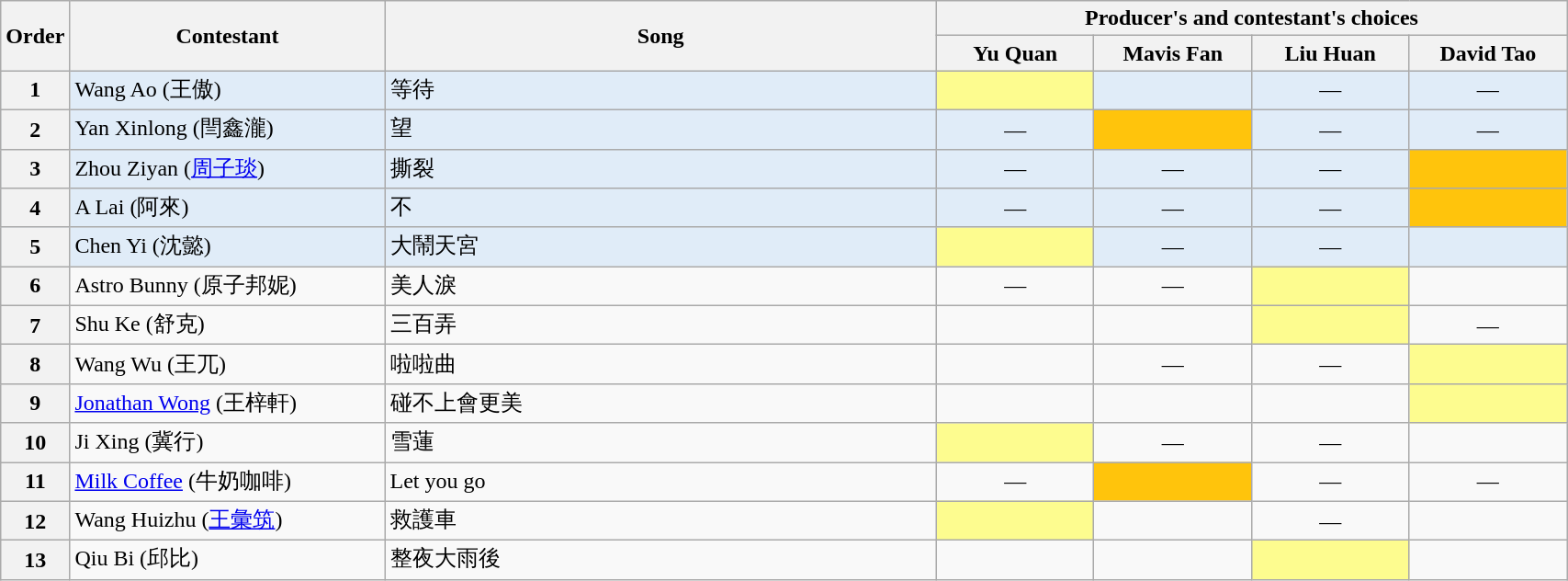<table class="wikitable" style="width:90%;">
<tr>
<th rowspan="2" width="1%">Order</th>
<th rowspan="2" width="20%">Contestant</th>
<th rowspan="2" width="35%">Song</th>
<th colspan="4" width="40%">Producer's and contestant's choices</th>
</tr>
<tr>
<th width="10%"><strong>Yu Quan</strong></th>
<th width="10%"><strong>Mavis Fan</strong></th>
<th width="10%"><strong>Liu Huan</strong></th>
<th width="10%"><strong>David Tao</strong></th>
</tr>
<tr style="background:#E0ECF8;">
<th>1</th>
<td>Wang Ao (王傲)<br></td>
<td>等待<br></td>
<td style="background:#FDFC8F;text-align:center;"></td>
<td style="text-align:center;"></td>
<td style="text-align:center;">—</td>
<td style="text-align:center;">—</td>
</tr>
<tr style="background:#E0ECF8;">
<th>2</th>
<td>Yan Xinlong (閆鑫瀧)<br></td>
<td>望<br></td>
<td style="text-align:center;">—</td>
<td style="background:#FFC40C;text-align:center;"></td>
<td style="text-align:center;">—</td>
<td style="text-align:center;">—</td>
</tr>
<tr style="background:#E0ECF8;">
<th>3</th>
<td>Zhou Ziyan (<a href='#'>周子琰</a>)<br></td>
<td>撕裂<br></td>
<td style="text-align:center;">—</td>
<td style="text-align:center;">—</td>
<td style="text-align:center;">—</td>
<td style="background:#FFC40C;text-align:center;"></td>
</tr>
<tr style="background:#E0ECF8;">
<th>4</th>
<td>A Lai (阿來)<br></td>
<td>不<br></td>
<td style="text-align:center;">—</td>
<td style="text-align:center;">—</td>
<td style="text-align:center;">—</td>
<td style="background:#FFC40C;text-align:center;"></td>
</tr>
<tr style="background:#E0ECF8;">
<th>5</th>
<td>Chen Yi (沈懿)<br></td>
<td>大鬧天宮<br></td>
<td style="background:#FDFC8F;text-align:center;"></td>
<td style="text-align:center;">—</td>
<td style="text-align:center;">—</td>
<td style="text-align:center;"></td>
</tr>
<tr>
<th>6</th>
<td>Astro Bunny (原子邦妮)<br></td>
<td>美人淚<br></td>
<td style="text-align:center;">—</td>
<td style="text-align:center;">—</td>
<td style="background:#FDFC8F;text-align:center;"></td>
<td style="text-align:center;"></td>
</tr>
<tr>
<th>7</th>
<td>Shu Ke (舒克)<br></td>
<td>三百弄<br></td>
<td style="text-align:center;"></td>
<td style="text-align:center;"></td>
<td style="background:#FDFC8F;text-align:center;"></td>
<td style="text-align:center;">—</td>
</tr>
<tr>
<th>8</th>
<td>Wang Wu (王兀)<br></td>
<td>啦啦曲<br></td>
<td style="text-align:center;"></td>
<td style="text-align:center;">—</td>
<td style="text-align:center;">—</td>
<td style="background:#FDFC8F;text-align:center;"></td>
</tr>
<tr>
<th>9</th>
<td><a href='#'>Jonathan Wong</a> (王梓軒)<br></td>
<td>碰不上會更美<br></td>
<td style="text-align:center;"></td>
<td style="text-align:center;"></td>
<td style="text-align:center;"></td>
<td style="background:#FDFC8F;text-align:center;"></td>
</tr>
<tr>
<th>10</th>
<td>Ji Xing (冀行)<br></td>
<td>雪蓮<br></td>
<td style="background:#FDFC8F;text-align:center;"></td>
<td style="text-align:center;">—</td>
<td style="text-align:center;">—</td>
<td style="text-align:center;"></td>
</tr>
<tr>
<th>11</th>
<td><a href='#'>Milk Coffee</a> (牛奶咖啡)<br></td>
<td>Let you go</td>
<td style="text-align:center;">—</td>
<td style="background:#FFC40C;text-align:center;"></td>
<td style="text-align:center;">—</td>
<td style="text-align:center;">—</td>
</tr>
<tr>
<th>12</th>
<td>Wang Huizhu (<a href='#'>王彙筑</a>)<br></td>
<td>救護車<br></td>
<td style="background:#FDFC8F;text-align:center;"></td>
<td style="text-align:center;"></td>
<td style="text-align:center;">—</td>
<td style="text-align:center;"></td>
</tr>
<tr>
<th>13</th>
<td>Qiu Bi (邱比)<br></td>
<td>整夜大雨後<br></td>
<td style="text-align:center;"></td>
<td style="text-align:center;"></td>
<td style="background:#FDFC8F;text-align:center;"></td>
<td style="text-align:center;"></td>
</tr>
</table>
